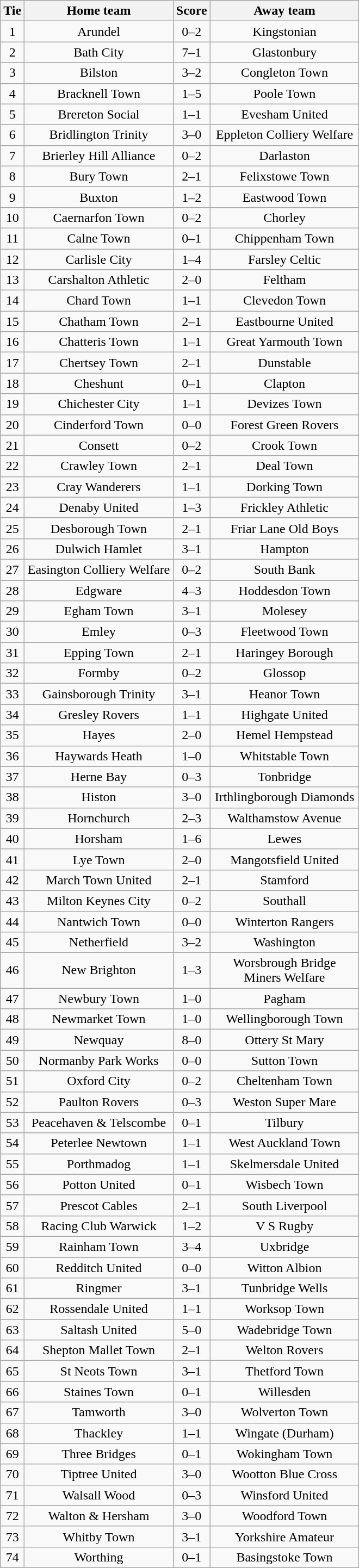<table class="wikitable" style="text-align:center;">
<tr>
<th width=20>Tie</th>
<th width=175>Home team</th>
<th width=20>Score</th>
<th width=175>Away team</th>
</tr>
<tr>
<td>1</td>
<td>Arundel</td>
<td>0–2</td>
<td>Kingstonian</td>
</tr>
<tr>
<td>2</td>
<td>Bath City</td>
<td>7–1</td>
<td>Glastonbury</td>
</tr>
<tr>
<td>3</td>
<td>Bilston</td>
<td>3–2</td>
<td>Congleton Town</td>
</tr>
<tr>
<td>4</td>
<td>Bracknell Town</td>
<td>1–5</td>
<td>Poole Town</td>
</tr>
<tr>
<td>5</td>
<td>Brereton Social</td>
<td>1–1</td>
<td>Evesham United</td>
</tr>
<tr>
<td>6</td>
<td>Bridlington Trinity</td>
<td>3–0</td>
<td>Eppleton Colliery Welfare</td>
</tr>
<tr>
<td>7</td>
<td>Brierley Hill Alliance</td>
<td>0–2</td>
<td>Darlaston</td>
</tr>
<tr>
<td>8</td>
<td>Bury Town</td>
<td>2–1</td>
<td>Felixstowe Town</td>
</tr>
<tr>
<td>9</td>
<td>Buxton</td>
<td>1–2</td>
<td>Eastwood Town</td>
</tr>
<tr>
<td>10</td>
<td>Caernarfon Town</td>
<td>0–2</td>
<td>Chorley</td>
</tr>
<tr>
<td>11</td>
<td>Calne Town</td>
<td>0–1</td>
<td>Chippenham Town</td>
</tr>
<tr>
<td>12</td>
<td>Carlisle City</td>
<td>1–4</td>
<td>Farsley Celtic</td>
</tr>
<tr>
<td>13</td>
<td>Carshalton Athletic</td>
<td>2–0</td>
<td>Feltham</td>
</tr>
<tr>
<td>14</td>
<td>Chard Town</td>
<td>1–1</td>
<td>Clevedon Town</td>
</tr>
<tr>
<td>15</td>
<td>Chatham Town</td>
<td>2–1</td>
<td>Eastbourne United</td>
</tr>
<tr>
<td>16</td>
<td>Chatteris Town</td>
<td>1–1</td>
<td>Great Yarmouth Town</td>
</tr>
<tr>
<td>17</td>
<td>Chertsey Town</td>
<td>2–1</td>
<td>Dunstable</td>
</tr>
<tr>
<td>18</td>
<td>Cheshunt</td>
<td>0–1</td>
<td>Clapton</td>
</tr>
<tr>
<td>19</td>
<td>Chichester City</td>
<td>1–1</td>
<td>Devizes Town</td>
</tr>
<tr>
<td>20</td>
<td>Cinderford Town</td>
<td>0–0</td>
<td>Forest Green Rovers</td>
</tr>
<tr>
<td>21</td>
<td>Consett</td>
<td>0–2</td>
<td>Crook Town</td>
</tr>
<tr>
<td>22</td>
<td>Crawley Town</td>
<td>2–1</td>
<td>Deal Town</td>
</tr>
<tr>
<td>23</td>
<td>Cray Wanderers</td>
<td>1–1</td>
<td>Dorking Town</td>
</tr>
<tr>
<td>24</td>
<td>Denaby United</td>
<td>1–3</td>
<td>Frickley Athletic</td>
</tr>
<tr>
<td>25</td>
<td>Desborough Town</td>
<td>2–1</td>
<td>Friar Lane Old Boys</td>
</tr>
<tr>
<td>26</td>
<td>Dulwich Hamlet</td>
<td>3–1</td>
<td>Hampton</td>
</tr>
<tr>
<td>27</td>
<td>Easington Colliery Welfare</td>
<td>0–2</td>
<td>South Bank</td>
</tr>
<tr>
<td>28</td>
<td>Edgware</td>
<td>4–3</td>
<td>Hoddesdon Town</td>
</tr>
<tr>
<td>29</td>
<td>Egham Town</td>
<td>3–1</td>
<td>Molesey</td>
</tr>
<tr>
<td>30</td>
<td>Emley</td>
<td>0–3</td>
<td>Fleetwood Town</td>
</tr>
<tr>
<td>31</td>
<td>Epping Town</td>
<td>2–1</td>
<td>Haringey Borough</td>
</tr>
<tr>
<td>32</td>
<td>Formby</td>
<td>0–2</td>
<td>Glossop</td>
</tr>
<tr>
<td>33</td>
<td>Gainsborough Trinity</td>
<td>3–1</td>
<td>Heanor Town</td>
</tr>
<tr>
<td>34</td>
<td>Gresley Rovers</td>
<td>1–1</td>
<td>Highgate United</td>
</tr>
<tr>
<td>35</td>
<td>Hayes</td>
<td>2–0</td>
<td>Hemel Hempstead</td>
</tr>
<tr>
<td>36</td>
<td>Haywards Heath</td>
<td>1–0</td>
<td>Whitstable Town</td>
</tr>
<tr>
<td>37</td>
<td>Herne Bay</td>
<td>0–3</td>
<td>Tonbridge</td>
</tr>
<tr>
<td>38</td>
<td>Histon</td>
<td>3–0</td>
<td>Irthlingborough Diamonds</td>
</tr>
<tr>
<td>39</td>
<td>Hornchurch</td>
<td>2–3</td>
<td>Walthamstow Avenue</td>
</tr>
<tr>
<td>40</td>
<td>Horsham</td>
<td>1–6</td>
<td>Lewes</td>
</tr>
<tr>
<td>41</td>
<td>Lye Town</td>
<td>2–0</td>
<td>Mangotsfield United</td>
</tr>
<tr>
<td>42</td>
<td>March Town United</td>
<td>2–1</td>
<td>Stamford</td>
</tr>
<tr>
<td>43</td>
<td>Milton Keynes City</td>
<td>0–2</td>
<td>Southall</td>
</tr>
<tr>
<td>44</td>
<td>Nantwich Town</td>
<td>0–0</td>
<td>Winterton Rangers</td>
</tr>
<tr>
<td>45</td>
<td>Netherfield</td>
<td>3–2</td>
<td>Washington</td>
</tr>
<tr>
<td>46</td>
<td>New Brighton</td>
<td>1–3</td>
<td>Worsbrough Bridge Miners Welfare</td>
</tr>
<tr>
<td>47</td>
<td>Newbury Town</td>
<td>1–0</td>
<td>Pagham</td>
</tr>
<tr>
<td>48</td>
<td>Newmarket Town</td>
<td>1–0</td>
<td>Wellingborough Town</td>
</tr>
<tr>
<td>49</td>
<td>Newquay</td>
<td>8–0</td>
<td>Ottery St Mary</td>
</tr>
<tr>
<td>50</td>
<td>Normanby Park Works</td>
<td>0–0</td>
<td>Sutton Town</td>
</tr>
<tr>
<td>51</td>
<td>Oxford City</td>
<td>0–2</td>
<td>Cheltenham Town</td>
</tr>
<tr>
<td>52</td>
<td>Paulton Rovers</td>
<td>0–3</td>
<td>Weston Super Mare</td>
</tr>
<tr>
<td>53</td>
<td>Peacehaven & Telscombe</td>
<td>0–1</td>
<td>Tilbury</td>
</tr>
<tr>
<td>54</td>
<td>Peterlee Newtown</td>
<td>1–1</td>
<td>West Auckland Town</td>
</tr>
<tr>
<td>55</td>
<td>Porthmadog</td>
<td>1–1</td>
<td>Skelmersdale United</td>
</tr>
<tr>
<td>56</td>
<td>Potton United</td>
<td>0–1</td>
<td>Wisbech Town</td>
</tr>
<tr>
<td>57</td>
<td>Prescot Cables</td>
<td>2–1</td>
<td>South Liverpool</td>
</tr>
<tr>
<td>58</td>
<td>Racing Club Warwick</td>
<td>1–2</td>
<td>V S Rugby</td>
</tr>
<tr>
<td>59</td>
<td>Rainham Town</td>
<td>3–4</td>
<td>Uxbridge</td>
</tr>
<tr>
<td>60</td>
<td>Redditch United</td>
<td>0–0</td>
<td>Witton Albion</td>
</tr>
<tr>
<td>61</td>
<td>Ringmer</td>
<td>3–1</td>
<td>Tunbridge Wells</td>
</tr>
<tr>
<td>62</td>
<td>Rossendale United</td>
<td>1–1</td>
<td>Worksop Town</td>
</tr>
<tr>
<td>63</td>
<td>Saltash United</td>
<td>5–0</td>
<td>Wadebridge Town</td>
</tr>
<tr>
<td>64</td>
<td>Shepton Mallet Town</td>
<td>2–1</td>
<td>Welton Rovers</td>
</tr>
<tr>
<td>65</td>
<td>St Neots Town</td>
<td>3–1</td>
<td>Thetford Town</td>
</tr>
<tr>
<td>66</td>
<td>Staines Town</td>
<td>0–1</td>
<td>Willesden</td>
</tr>
<tr>
<td>67</td>
<td>Tamworth</td>
<td>3–0</td>
<td>Wolverton Town</td>
</tr>
<tr>
<td>68</td>
<td>Thackley</td>
<td>1–1</td>
<td>Wingate (Durham)</td>
</tr>
<tr>
<td>69</td>
<td>Three Bridges</td>
<td>0–1</td>
<td>Wokingham Town</td>
</tr>
<tr>
<td>70</td>
<td>Tiptree United</td>
<td>3–0</td>
<td>Wootton Blue Cross</td>
</tr>
<tr>
<td>71</td>
<td>Walsall Wood</td>
<td>0–3</td>
<td>Winsford United</td>
</tr>
<tr>
<td>72</td>
<td>Walton & Hersham</td>
<td>3–0</td>
<td>Woodford Town</td>
</tr>
<tr>
<td>73</td>
<td>Whitby Town</td>
<td>3–1</td>
<td>Yorkshire Amateur</td>
</tr>
<tr>
<td>74</td>
<td>Worthing</td>
<td>0–1</td>
<td>Basingstoke Town</td>
</tr>
</table>
